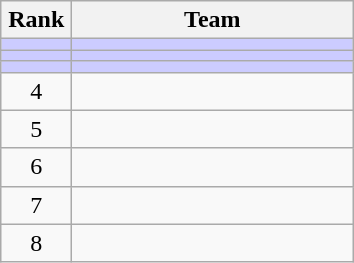<table class="wikitable" style="text-align: center;">
<tr>
<th width=40>Rank</th>
<th width=180>Team</th>
</tr>
<tr bgcolor="#ccccff">
<td></td>
<td align="left"></td>
</tr>
<tr bgcolor="#ccccff">
<td></td>
<td align="left"></td>
</tr>
<tr bgcolor="#ccccff">
<td></td>
<td align="left"></td>
</tr>
<tr>
<td>4</td>
<td align="left"></td>
</tr>
<tr>
<td>5</td>
<td align="left"></td>
</tr>
<tr>
<td>6</td>
<td align="left"></td>
</tr>
<tr>
<td>7</td>
<td align="left"></td>
</tr>
<tr>
<td>8</td>
<td align="left"></td>
</tr>
</table>
